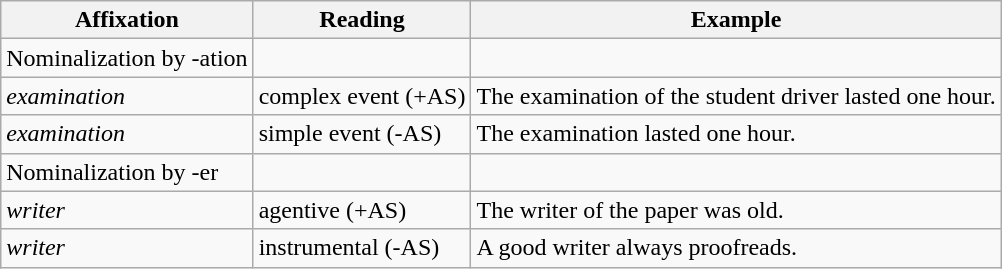<table class="wikitable">
<tr>
<th>Affixation</th>
<th>Reading</th>
<th>Example</th>
</tr>
<tr>
<td>Nominalization by -ation</td>
<td></td>
<td></td>
</tr>
<tr>
<td><em>examination</em></td>
<td>complex event (+AS)</td>
<td>The examination of the student driver lasted one hour.</td>
</tr>
<tr>
<td><em>examination</em></td>
<td>simple event (-AS)</td>
<td>The examination lasted one hour.</td>
</tr>
<tr>
<td>Nominalization by -er</td>
<td></td>
<td></td>
</tr>
<tr>
<td><em>writer</em></td>
<td>agentive (+AS)</td>
<td>The writer of the paper was old.</td>
</tr>
<tr>
<td><em>writer</em></td>
<td>instrumental (-AS)</td>
<td>A good writer always proofreads.</td>
</tr>
</table>
